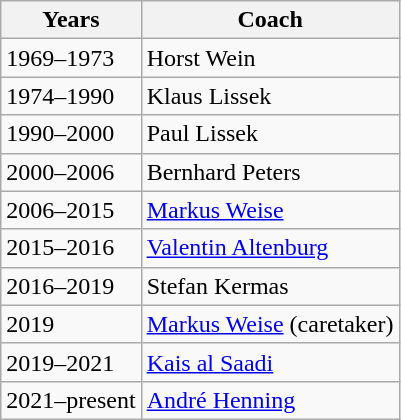<table class="wikitable">
<tr>
<th>Years</th>
<th>Coach</th>
</tr>
<tr>
<td>1969–1973</td>
<td> Horst Wein</td>
</tr>
<tr>
<td>1974–1990</td>
<td> Klaus Lissek</td>
</tr>
<tr>
<td>1990–2000</td>
<td> Paul Lissek</td>
</tr>
<tr>
<td>2000–2006</td>
<td> Bernhard Peters</td>
</tr>
<tr>
<td>2006–2015</td>
<td> <a href='#'>Markus Weise</a></td>
</tr>
<tr>
<td>2015–2016</td>
<td> <a href='#'>Valentin Altenburg</a></td>
</tr>
<tr>
<td>2016–2019</td>
<td> Stefan Kermas</td>
</tr>
<tr>
<td>2019</td>
<td> <a href='#'>Markus Weise</a> (caretaker)</td>
</tr>
<tr>
<td>2019–2021</td>
<td> <a href='#'>Kais al Saadi</a></td>
</tr>
<tr>
<td>2021–present</td>
<td> <a href='#'>André Henning</a></td>
</tr>
</table>
